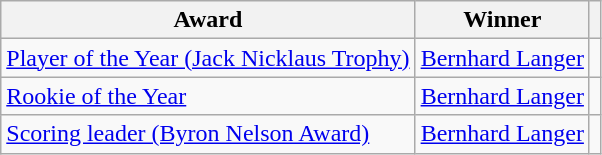<table class="wikitable">
<tr>
<th>Award</th>
<th>Winner</th>
<th></th>
</tr>
<tr>
<td><a href='#'>Player of the Year (Jack Nicklaus Trophy)</a></td>
<td> <a href='#'>Bernhard Langer</a></td>
<td></td>
</tr>
<tr>
<td><a href='#'>Rookie of the Year</a></td>
<td> <a href='#'>Bernhard Langer</a></td>
<td></td>
</tr>
<tr>
<td><a href='#'>Scoring leader (Byron Nelson Award)</a></td>
<td> <a href='#'>Bernhard Langer</a></td>
<td></td>
</tr>
</table>
